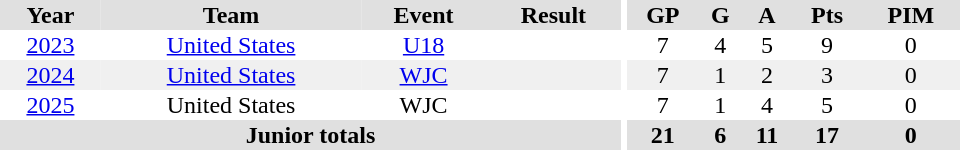<table border="0" cellpadding="1" cellspacing="0" ID="Table3" style="text-align:center; width:40em;">
<tr bgcolor="#e0e0e0">
<th>Year</th>
<th>Team</th>
<th>Event</th>
<th>Result</th>
<th rowspan="99" bgcolor="#ffffff"></th>
<th>GP</th>
<th>G</th>
<th>A</th>
<th>Pts</th>
<th>PIM</th>
</tr>
<tr>
<td><a href='#'>2023</a></td>
<td><a href='#'>United States</a></td>
<td><a href='#'>U18</a></td>
<td></td>
<td>7</td>
<td>4</td>
<td>5</td>
<td>9</td>
<td>0</td>
</tr>
<tr bgcolor="#f0f0f0">
<td><a href='#'>2024</a></td>
<td><a href='#'>United States</a></td>
<td><a href='#'>WJC</a></td>
<td></td>
<td>7</td>
<td>1</td>
<td>2</td>
<td>3</td>
<td>0</td>
</tr>
<tr>
<td><a href='#'>2025</a></td>
<td>United States</td>
<td>WJC</td>
<td></td>
<td>7</td>
<td>1</td>
<td>4</td>
<td>5</td>
<td>0</td>
</tr>
<tr bgcolor="#e0e0e0">
<th colspan="4">Junior totals</th>
<th>21</th>
<th>6</th>
<th>11</th>
<th>17</th>
<th>0</th>
</tr>
</table>
